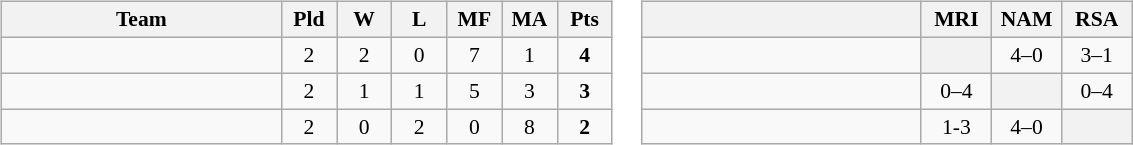<table>
<tr>
<td><br><table class="wikitable" style="text-align:center; font-size:90%">
<tr>
<th width=180>Team</th>
<th width=30>Pld</th>
<th width=30>W</th>
<th width=30>L</th>
<th width=30>MF</th>
<th width=30>MA</th>
<th width=30>Pts</th>
</tr>
<tr>
<td style="text-align:left"></td>
<td>2</td>
<td>2</td>
<td>0</td>
<td>7</td>
<td>1</td>
<td><strong>4</strong></td>
</tr>
<tr>
<td style="text-align:left"></td>
<td>2</td>
<td>1</td>
<td>1</td>
<td>5</td>
<td>3</td>
<td><strong>3</strong></td>
</tr>
<tr>
<td style="text-align:left"></td>
<td>2</td>
<td>0</td>
<td>2</td>
<td>0</td>
<td>8</td>
<td><strong>2</strong></td>
</tr>
</table>
</td>
<td><br><table class="wikitable" style="text-align:center; font-size:90%">
<tr>
<th width="180"> </th>
<th width="40">MRI</th>
<th width="40">NAM</th>
<th width="40">RSA</th>
</tr>
<tr>
<td style="text-align:left;"></td>
<th></th>
<td>4–0</td>
<td>3–1</td>
</tr>
<tr>
<td style="text-align:left;"></td>
<td>0–4</td>
<th></th>
<td>0–4</td>
</tr>
<tr>
<td style="text-align:left;"></td>
<td>1-3</td>
<td>4–0</td>
<th></th>
</tr>
</table>
</td>
</tr>
</table>
